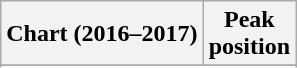<table class="wikitable sortable plainrowheaders" style="text-align:center">
<tr>
<th scope="col">Chart (2016–2017)</th>
<th scope="col">Peak<br> position</th>
</tr>
<tr>
</tr>
<tr>
</tr>
<tr>
</tr>
<tr>
</tr>
</table>
